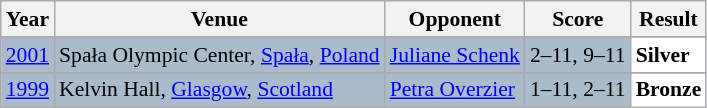<table class="sortable wikitable" style="font-size: 90%;">
<tr>
<th>Year</th>
<th>Venue</th>
<th>Opponent</th>
<th>Score</th>
<th>Result</th>
</tr>
<tr>
</tr>
<tr style="background:#AABBCC">
<td align="center"><a href='#'>2001</a></td>
<td align="left">Spała Olympic Center, <a href='#'>Spała</a>, <a href='#'>Poland</a></td>
<td align="left"> <a href='#'>Juliane Schenk</a></td>
<td align="left">2–11, 9–11</td>
<td style="text-align:left; background:white"> <strong>Silver</strong></td>
</tr>
<tr>
</tr>
<tr style="background:#AABBCC">
<td align="center"><a href='#'>1999</a></td>
<td align="left">Kelvin Hall, <a href='#'>Glasgow</a>, <a href='#'>Scotland</a></td>
<td align="left"> <a href='#'>Petra Overzier</a></td>
<td align="left">1–11, 2–11</td>
<td style="text-align:left; background:white"> <strong>Bronze</strong></td>
</tr>
</table>
